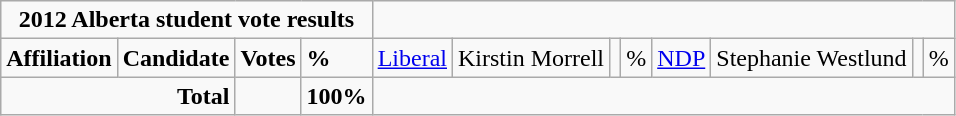<table class="wikitable">
<tr>
<td colspan="5" align=center><strong>2012 Alberta student vote results</strong></td>
</tr>
<tr>
<td colspan="2"><strong>Affiliation</strong></td>
<td><strong>Candidate</strong></td>
<td><strong>Votes</strong></td>
<td><strong>%</strong><br>

</td>
<td><a href='#'>Liberal</a></td>
<td>Kirstin Morrell</td>
<td></td>
<td>%<br></td>
<td><a href='#'>NDP</a></td>
<td>Stephanie Westlund</td>
<td></td>
<td>%<br></td>
</tr>
<tr>
<td colspan="3" align="right"><strong>Total</strong></td>
<td></td>
<td><strong>100%</strong></td>
</tr>
</table>
